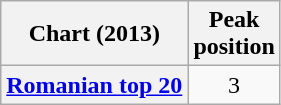<table class="wikitable plainrowheaders" style="text-align:center">
<tr>
<th>Chart (2013)</th>
<th>Peak<br>position</th>
</tr>
<tr>
<th scope="row"><a href='#'>Romanian top 20</a></th>
<td>3</td>
</tr>
</table>
